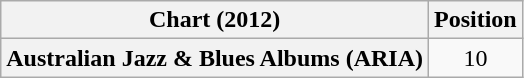<table class="wikitable plainrowheaders" style="text-align:center">
<tr>
<th scope="col">Chart (2012)</th>
<th scope="col">Position</th>
</tr>
<tr>
<th scope="row">Australian Jazz & Blues Albums (ARIA)</th>
<td>10</td>
</tr>
</table>
